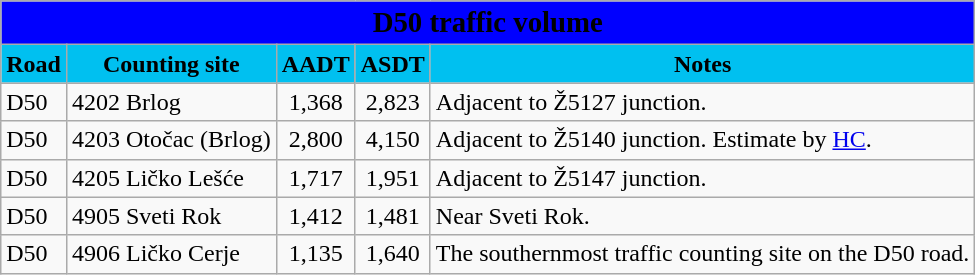<table class="wikitable">
<tr>
<td colspan=5 bgcolor=blue align=center style=margin-top:15><span><big><strong>D50 traffic volume</strong></big></span></td>
</tr>
<tr>
<td align=center bgcolor=00c0f0><strong>Road</strong></td>
<td align=center bgcolor=00c0f0><strong>Counting site</strong></td>
<td align=center bgcolor=00c0f0><strong>AADT</strong></td>
<td align=center bgcolor=00c0f0><strong>ASDT</strong></td>
<td align=center bgcolor=00c0f0><strong>Notes</strong></td>
</tr>
<tr>
<td> D50</td>
<td>4202 Brlog</td>
<td align=center>1,368</td>
<td align=center>2,823</td>
<td>Adjacent to Ž5127 junction.</td>
</tr>
<tr>
<td> D50</td>
<td>4203 Otočac (Brlog)</td>
<td align=center>2,800</td>
<td align=center>4,150</td>
<td>Adjacent to Ž5140 junction. Estimate by <a href='#'>HC</a>.</td>
</tr>
<tr>
<td> D50</td>
<td>4205 Ličko Lešće</td>
<td align=center>1,717</td>
<td align=center>1,951</td>
<td>Adjacent to Ž5147 junction.</td>
</tr>
<tr>
<td> D50</td>
<td>4905 Sveti Rok</td>
<td align=center>1,412</td>
<td align=center>1,481</td>
<td>Near Sveti Rok.</td>
</tr>
<tr>
<td> D50</td>
<td>4906 Ličko Cerje</td>
<td align=center>1,135</td>
<td align=center>1,640</td>
<td>The southernmost traffic counting site on the D50 road.</td>
</tr>
</table>
